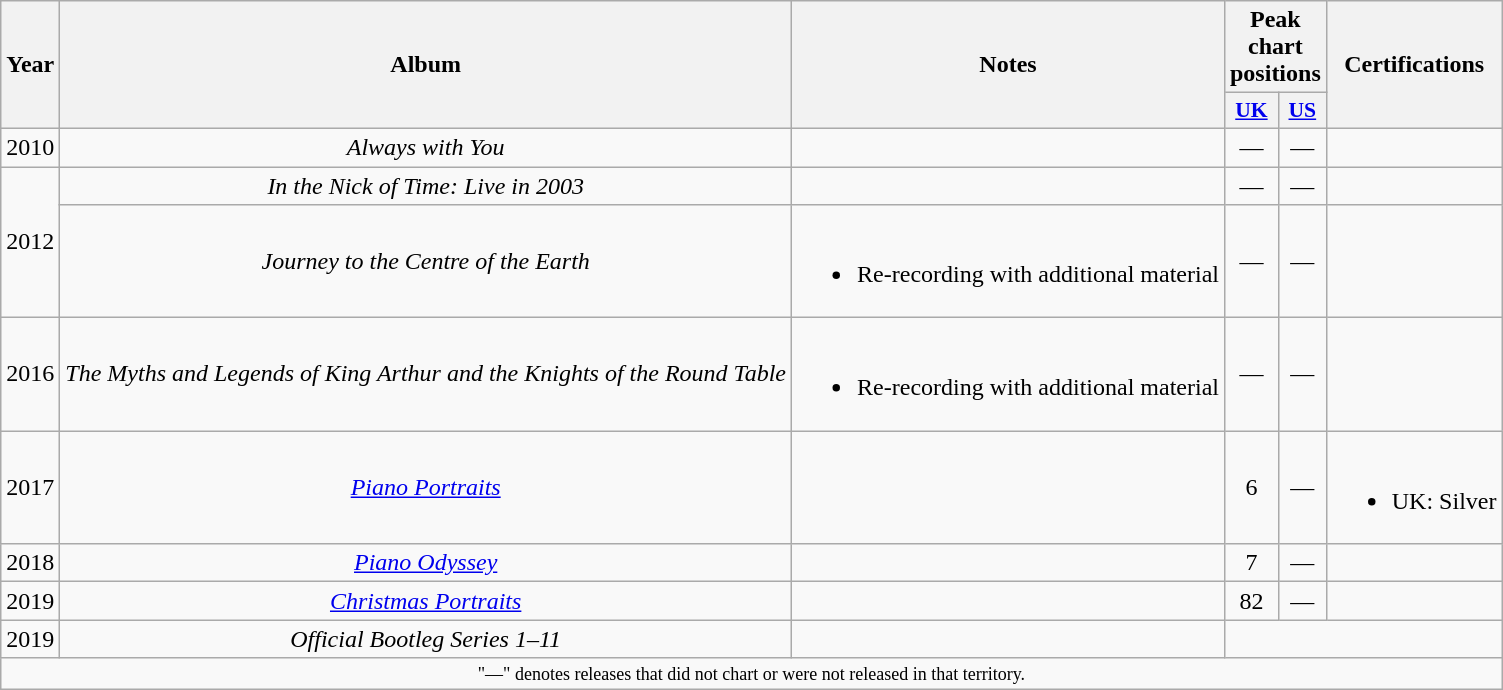<table class="wikitable plainrowheaders" style="text-align:center;">
<tr>
<th rowspan=2 width="1em">Year</th>
<th rowspan=2>Album</th>
<th rowspan=2>Notes</th>
<th colspan=2>Peak chart positions</th>
<th rowspan=2>Certifications</th>
</tr>
<tr>
<th style="width:1em;font-size:90%"><a href='#'>UK</a><br></th>
<th style="width:1em;font-size:90%"><a href='#'>US</a><br></th>
</tr>
<tr>
<td>2010</td>
<td><em>Always with You</em></td>
<td></td>
<td>—</td>
<td>—</td>
<td></td>
</tr>
<tr>
<td rowspan="2">2012</td>
<td><em>In the Nick of Time: Live in 2003</em></td>
<td></td>
<td>—</td>
<td>—</td>
<td></td>
</tr>
<tr>
<td><em>Journey to the Centre of the Earth</em></td>
<td><br><ul><li>Re-recording with additional material</li></ul></td>
<td>—</td>
<td>—</td>
<td></td>
</tr>
<tr>
<td>2016</td>
<td><em>The Myths and Legends of King Arthur and the Knights of the Round Table</em></td>
<td><br><ul><li>Re-recording with additional material</li></ul></td>
<td>—</td>
<td>—</td>
</tr>
<tr>
<td>2017</td>
<td><em><a href='#'>Piano Portraits</a></em></td>
<td></td>
<td>6</td>
<td>—</td>
<td><br><ul><li>UK: Silver</li></ul></td>
</tr>
<tr>
<td>2018</td>
<td><em><a href='#'>Piano Odyssey</a></em></td>
<td></td>
<td>7</td>
<td>—</td>
<td></td>
</tr>
<tr>
<td>2019</td>
<td><em><a href='#'>Christmas Portraits</a></em></td>
<td></td>
<td>82</td>
<td>—</td>
<td></td>
</tr>
<tr>
<td>2019</td>
<td><em>Official Bootleg Series 1–11</em></td>
<td></td>
</tr>
<tr>
<td colspan="6" style="text-align:center; font-size:9pt;">"—" denotes releases that did not chart or were not released in that territory.</td>
</tr>
</table>
